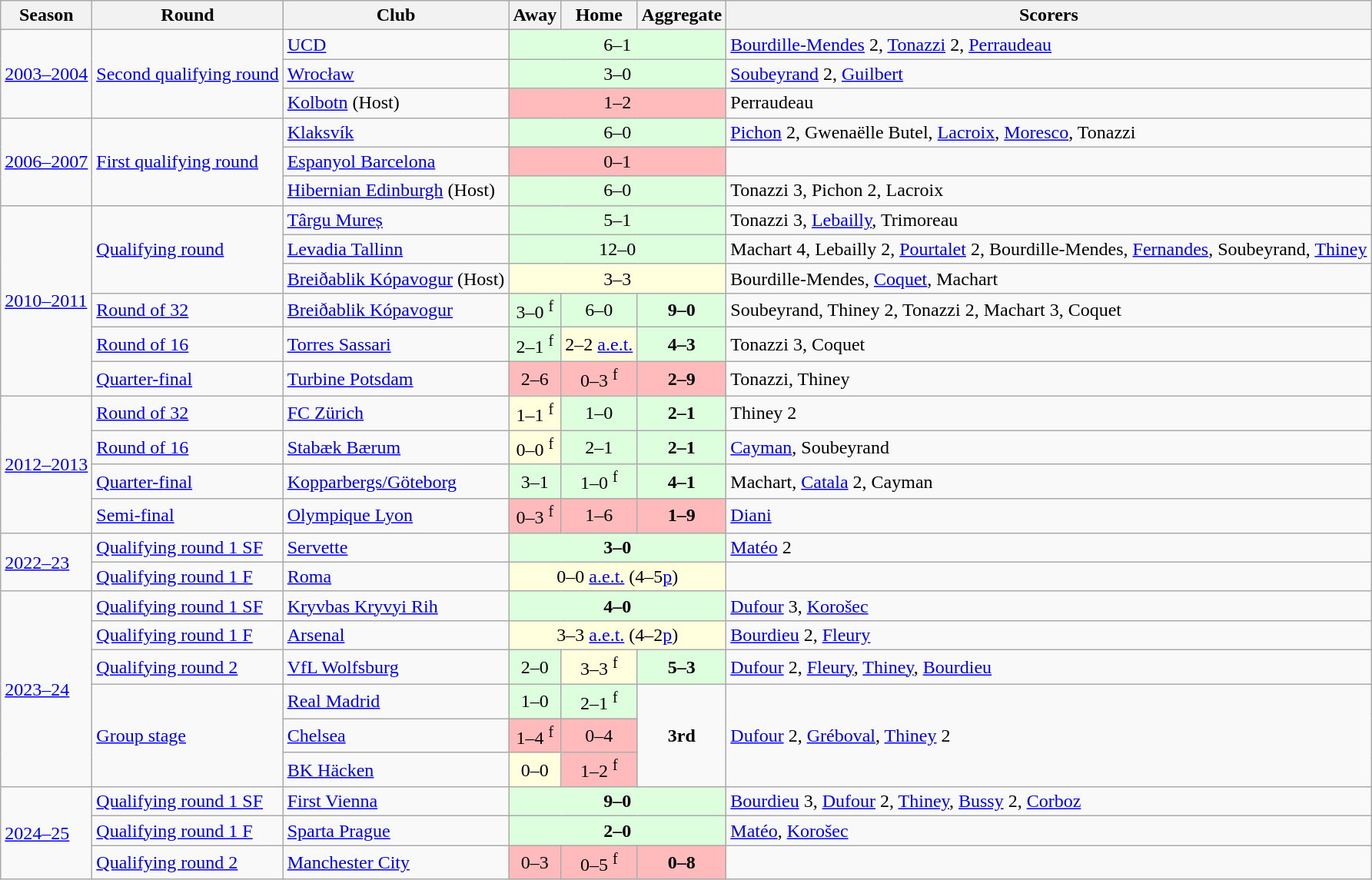<table class="wikitable">
<tr>
<th>Season</th>
<th>Round</th>
<th>Club</th>
<th>Away</th>
<th>Home</th>
<th>Aggregate</th>
<th>Scorers</th>
</tr>
<tr>
<td rowspan="3"><a href='#'>2003–2004</a></td>
<td rowspan="3"><a href='#'>Second qualifying round</a></td>
<td> <a href='#'>UCD</a></td>
<td colspan="3" bgcolor="#ddffdd" style="text-align:center;">6–1</td>
<td><a href='#'>Bourdille-Mendes</a> 2, <a href='#'>Tonazzi</a> 2, <a href='#'>Perraudeau</a></td>
</tr>
<tr>
<td> <a href='#'>Wrocław</a></td>
<td colspan="3" bgcolor="#ddffdd" style="text-align:center;">3–0</td>
<td><a href='#'>Soubeyrand</a> 2, <a href='#'>Guilbert</a></td>
</tr>
<tr>
<td> <a href='#'>Kolbotn</a> (Host)</td>
<td colspan="3" bgcolor="#ffbbbb" style="text-align:center;">1–2</td>
<td>Perraudeau</td>
</tr>
<tr>
<td rowspan="3"><a href='#'>2006–2007</a></td>
<td rowspan="3"><a href='#'>First qualifying round</a></td>
<td> <a href='#'>Klaksvík</a></td>
<td colspan="3" bgcolor="#ddffdd" style="text-align:center;">6–0</td>
<td><a href='#'>Pichon</a> 2, Gwenaëlle Butel, <a href='#'>Lacroix</a>, <a href='#'>Moresco</a>, Tonazzi</td>
</tr>
<tr>
<td> <a href='#'>Espanyol Barcelona</a></td>
<td colspan="3" bgcolor="#ffbbbb" style="text-align:center;">0–1</td>
<td></td>
</tr>
<tr>
<td> <a href='#'>Hibernian Edinburgh</a> (Host)</td>
<td colspan="3" bgcolor="#ddffdd" style="text-align:center;">6–0</td>
<td>Tonazzi 3, Pichon 2, Lacroix</td>
</tr>
<tr>
<td rowspan="6"><a href='#'>2010–2011</a></td>
<td rowspan="3"><a href='#'>Qualifying round</a></td>
<td> <a href='#'>Târgu Mureș</a></td>
<td colspan="3" bgcolor="#ddffdd" style="text-align:center;">5–1</td>
<td>Tonazzi 3, <a href='#'>Lebailly</a>, Trimoreau</td>
</tr>
<tr>
<td> <a href='#'>Levadia Tallinn</a></td>
<td colspan="3" bgcolor="#ddffdd" style="text-align:center;">12–0</td>
<td>Machart 4, Lebailly 2, <a href='#'>Pourtalet</a> 2, Bourdille-Mendes, <a href='#'>Fernandes</a>, Soubeyrand, <a href='#'>Thiney</a></td>
</tr>
<tr>
<td> <a href='#'>Breiðablik Kópavogur</a> (Host)</td>
<td colspan="3" bgcolor="#ffffdd" style="text-align:center;">3–3</td>
<td>Bourdille-Mendes, <a href='#'>Coquet</a>, Machart</td>
</tr>
<tr>
<td><a href='#'>Round of 32</a></td>
<td> <a href='#'>Breiðablik Kópavogur</a></td>
<td bgcolor="#ddffdd" style="text-align:center;">3–0 <sup>f</sup></td>
<td bgcolor="#ddffdd" style="text-align:center;">6–0</td>
<td bgcolor="#ddffdd" style="text-align:center;"><strong>9–0</strong></td>
<td>Soubeyrand, Thiney 2, Tonazzi 2, Machart 3, Coquet</td>
</tr>
<tr>
<td><a href='#'>Round of 16</a></td>
<td> <a href='#'>Torres Sassari</a></td>
<td bgcolor="#ddffdd" style="text-align:center;">2–1 <sup>f</sup></td>
<td bgcolor="#ffffdd" style="text-align:center;">2–2 <a href='#'>a.e.t.</a></td>
<td bgcolor="#ddffdd" style="text-align:center;"><strong>4–3</strong></td>
<td>Tonazzi 3, Coquet</td>
</tr>
<tr>
<td><a href='#'>Quarter-final</a></td>
<td> <a href='#'>Turbine Potsdam</a></td>
<td bgcolor="#ffbbbb" style="text-align:center;">2–6</td>
<td bgcolor="#ffbbbb" style="text-align:center;">0–3 <sup>f</sup></td>
<td bgcolor="#ffbbbb" style="text-align:center;"><strong>2–9</strong></td>
<td>Tonazzi, Thiney</td>
</tr>
<tr>
<td rowspan="4"><a href='#'>2012–2013</a></td>
<td><a href='#'>Round of 32</a></td>
<td> <a href='#'>FC Zürich</a></td>
<td bgcolor="#ffffdd" style="text-align:center;">1–1 <sup>f</sup></td>
<td bgcolor="#ddffdd" style="text-align:center;">1–0</td>
<td bgcolor="#ddffdd" style="text-align:center;"><strong>2–1</strong></td>
<td>Thiney 2</td>
</tr>
<tr>
<td><a href='#'>Round of 16</a></td>
<td> <a href='#'>Stabæk Bærum</a></td>
<td bgcolor="#ffffdd" style="text-align:center;">0–0 <sup>f</sup></td>
<td bgcolor="#ddffdd" style="text-align:center;">2–1</td>
<td bgcolor="#ddffdd" style="text-align:center;"><strong>2–1</strong></td>
<td><a href='#'>Cayman</a>, Soubeyrand</td>
</tr>
<tr>
<td><a href='#'>Quarter-final</a></td>
<td> <a href='#'>Kopparbergs/Göteborg</a></td>
<td bgcolor="#ddffdd" style="text-align:center;">3–1</td>
<td bgcolor="#ddffdd" style="text-align:center;">1–0 <sup>f</sup></td>
<td bgcolor="#ddffdd" style="text-align:center;"><strong>4–1</strong></td>
<td>Machart, <a href='#'>Catala</a> 2, Cayman</td>
</tr>
<tr>
<td><a href='#'>Semi-final</a></td>
<td> <a href='#'>Olympique Lyon</a></td>
<td bgcolor="#ffbbbb" style="text-align:center;">0–3 <sup>f</sup></td>
<td bgcolor="#ffbbbb" style="text-align:center;">1–6</td>
<td bgcolor="#ffbbbb" style="text-align:center;"><strong>1–9</strong></td>
<td><a href='#'>Diani</a></td>
</tr>
<tr>
<td rowspan="2"><a href='#'>2022–23</a></td>
<td><a href='#'>Qualifying round 1 SF</a></td>
<td> <a href='#'>Servette</a></td>
<td bgcolor="#ddffdd" style="text-align:center;" colspan=3><strong>3–0</strong></td>
<td><a href='#'>Matéo</a> 2</td>
</tr>
<tr>
<td><a href='#'>Qualifying round 1 F</a></td>
<td> <a href='#'>Roma</a></td>
<td bgcolor="#ffffdd" style="text-align:center;" colspan=3>0–0 <a href='#'>a.e.t.</a> (4–5<a href='#'>p</a>)</td>
<td></td>
</tr>
<tr>
<td rowspan="6"><a href='#'>2023–24</a></td>
<td><a href='#'>Qualifying round 1 SF</a></td>
<td> <a href='#'>Kryvbas Kryvyi Rih</a></td>
<td bgcolor="#ddffdd" style="text-align:center;" colspan=3><strong>4–0</strong></td>
<td><a href='#'>Dufour</a> 3, <a href='#'>Korošec</a></td>
</tr>
<tr>
<td><a href='#'>Qualifying round 1 F</a></td>
<td> <a href='#'>Arsenal</a></td>
<td bgcolor="#ffffdd" style="text-align:center;" colspan=3>3–3 <a href='#'>a.e.t.</a> (4–2<a href='#'>p</a>)</td>
<td><a href='#'>Bourdieu</a> 2, <a href='#'>Fleury</a></td>
</tr>
<tr>
<td><a href='#'>Qualifying round 2</a></td>
<td> <a href='#'>VfL Wolfsburg</a></td>
<td bgcolor="#ddffdd" style="text-align:center;">2–0</td>
<td bgcolor="#ffffdd" style="text-align:center;">3–3 <sup>f</sup></td>
<td bgcolor="#ddffdd" style="text-align:center;"><strong>5–3</strong></td>
<td><a href='#'>Dufour</a> 2, <a href='#'>Fleury</a>, <a href='#'>Thiney</a>, <a href='#'>Bourdieu</a></td>
</tr>
<tr>
<td rowspan="3"><a href='#'>Group stage</a></td>
<td> <a href='#'>Real Madrid</a></td>
<td bgcolor="#ddffdd" style="text-align:center;">1–0</td>
<td bgcolor="#ddffdd" style="text-align:center;">2–1 <sup>f</sup></td>
<td rowspan="3" style="text-align:center;"><strong>3rd</strong></td>
<td rowspan="3"><a href='#'>Dufour</a> 2, <a href='#'>Gréboval</a>, <a href='#'>Thiney</a> 2</td>
</tr>
<tr>
<td> <a href='#'>Chelsea</a></td>
<td bgcolor="#ffbbbb" style="text-align:center;">1–4 <sup>f</sup></td>
<td bgcolor="#ffbbbb" style="text-align:center;">0–4</td>
</tr>
<tr>
<td> <a href='#'>BK Häcken</a></td>
<td bgcolor="#ffffdd" style="text-align:center;">0–0</td>
<td bgcolor="#ffbbbb" style="text-align:center;">1–2 <sup>f</sup></td>
</tr>
<tr>
<td rowspan="3"><a href='#'>2024–25</a></td>
<td><a href='#'>Qualifying round 1 SF</a></td>
<td> <a href='#'>First Vienna</a></td>
<td bgcolor="#ddffdd" style="text-align:center;" colspan=3><strong>9–0</strong></td>
<td><a href='#'>Bourdieu</a> 3, <a href='#'>Dufour</a> 2, <a href='#'>Thiney</a>, <a href='#'>Bussy</a> 2, <a href='#'>Corboz</a></td>
</tr>
<tr>
<td><a href='#'>Qualifying round 1 F</a></td>
<td> <a href='#'>Sparta Prague</a></td>
<td bgcolor="#ddffdd" style="text-align:center;" colspan=3><strong>2–0</strong></td>
<td><a href='#'>Matéo</a>, <a href='#'>Korošec</a></td>
</tr>
<tr>
<td><a href='#'>Qualifying round 2</a></td>
<td> <a href='#'>Manchester City</a></td>
<td bgcolor="#ffbbbb" style="text-align:center;">0–3</td>
<td bgcolor="#ffbbbb" style="text-align:center;">0–5 <sup>f</sup></td>
<td bgcolor="#ffbbbb" style="text-align:center;"><strong>0–8</strong></td>
<td></td>
</tr>
</table>
